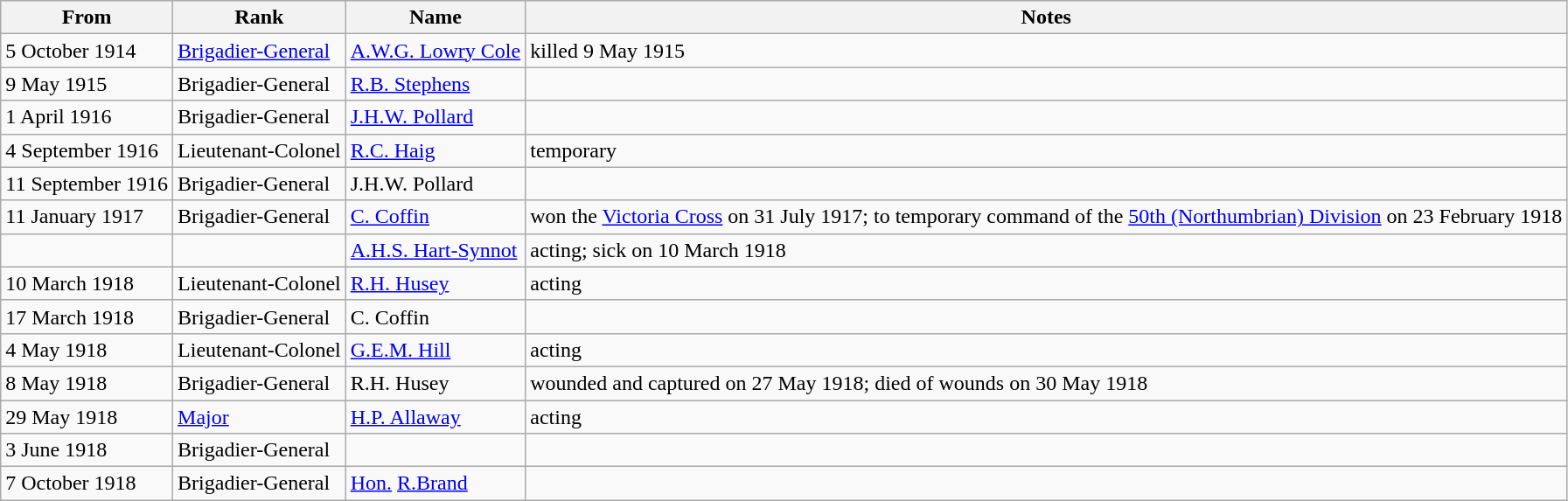<table class="wikitable">
<tr>
<th>From</th>
<th>Rank</th>
<th>Name</th>
<th>Notes</th>
</tr>
<tr>
<td>5 October 1914</td>
<td><a href='#'>Brigadier-General</a></td>
<td><a href='#'>A.W.G. Lowry Cole</a></td>
<td>killed 9 May 1915</td>
</tr>
<tr>
<td>9 May 1915</td>
<td>Brigadier-General</td>
<td><a href='#'>R.B. Stephens</a></td>
<td></td>
</tr>
<tr>
<td>1 April 1916</td>
<td>Brigadier-General</td>
<td><a href='#'>J.H.W. Pollard</a></td>
<td></td>
</tr>
<tr>
<td>4 September 1916</td>
<td>Lieutenant-Colonel</td>
<td><a href='#'>R.C. Haig</a></td>
<td>temporary</td>
</tr>
<tr>
<td>11 September 1916</td>
<td>Brigadier-General</td>
<td>J.H.W. Pollard</td>
<td></td>
</tr>
<tr>
<td>11 January 1917</td>
<td>Brigadier-General</td>
<td><a href='#'>C. Coffin</a></td>
<td>won the <a href='#'>Victoria Cross</a> on 31 July 1917; to temporary command of the <a href='#'>50th (Northumbrian) Division</a> on 23 February 1918</td>
</tr>
<tr>
<td></td>
<td></td>
<td><a href='#'>A.H.S. Hart-Synnot</a></td>
<td>acting; sick on 10 March 1918</td>
</tr>
<tr>
<td>10 March 1918</td>
<td>Lieutenant-Colonel</td>
<td><a href='#'>R.H. Husey</a></td>
<td>acting</td>
</tr>
<tr>
<td>17 March 1918</td>
<td>Brigadier-General</td>
<td>C. Coffin </td>
<td></td>
</tr>
<tr>
<td>4 May 1918</td>
<td>Lieutenant-Colonel</td>
<td><a href='#'>G.E.M. Hill</a></td>
<td>acting</td>
</tr>
<tr>
<td>8 May 1918</td>
<td>Brigadier-General</td>
<td>R.H. Husey</td>
<td>wounded and captured on 27 May 1918; died of wounds on 30 May 1918</td>
</tr>
<tr>
<td>29 May 1918</td>
<td><a href='#'>Major</a></td>
<td><a href='#'>H.P. Allaway</a></td>
<td>acting</td>
</tr>
<tr>
<td>3 June 1918</td>
<td>Brigadier-General</td>
<td></td>
<td></td>
</tr>
<tr>
<td>7 October 1918</td>
<td>Brigadier-General</td>
<td><a href='#'>Hon.</a> <a href='#'>R.Brand</a></td>
<td></td>
</tr>
</table>
